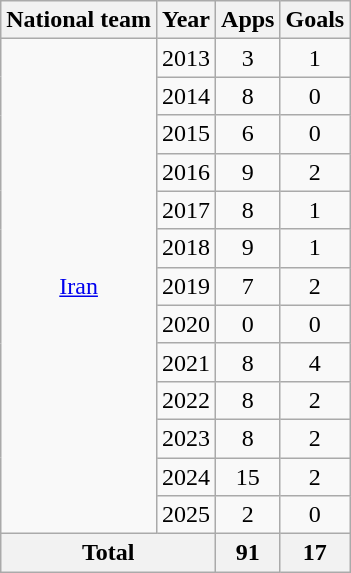<table class="wikitable" style="text-align:center">
<tr>
<th>National team</th>
<th>Year</th>
<th>Apps</th>
<th>Goals</th>
</tr>
<tr>
<td rowspan="13"><a href='#'>Iran</a></td>
<td>2013</td>
<td>3</td>
<td>1</td>
</tr>
<tr>
<td>2014</td>
<td>8</td>
<td>0</td>
</tr>
<tr>
<td>2015</td>
<td>6</td>
<td>0</td>
</tr>
<tr>
<td>2016</td>
<td>9</td>
<td>2</td>
</tr>
<tr>
<td>2017</td>
<td>8</td>
<td>1</td>
</tr>
<tr>
<td>2018</td>
<td>9</td>
<td>1</td>
</tr>
<tr>
<td>2019</td>
<td>7</td>
<td>2</td>
</tr>
<tr>
<td>2020</td>
<td>0</td>
<td>0</td>
</tr>
<tr>
<td>2021</td>
<td>8</td>
<td>4</td>
</tr>
<tr>
<td>2022</td>
<td>8</td>
<td>2</td>
</tr>
<tr>
<td>2023</td>
<td>8</td>
<td>2</td>
</tr>
<tr>
<td>2024</td>
<td>15</td>
<td>2</td>
</tr>
<tr>
<td>2025</td>
<td>2</td>
<td>0</td>
</tr>
<tr>
<th colspan="2">Total</th>
<th>91</th>
<th>17</th>
</tr>
</table>
